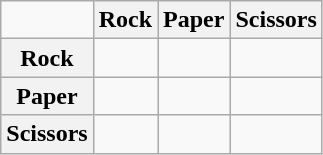<table class="wikitable defaultcenter">
<tr>
<td></td>
<th>Rock</th>
<th>Paper</th>
<th>Scissors</th>
</tr>
<tr>
<th>Rock</th>
<td></td>
<td></td>
<td></td>
</tr>
<tr>
<th>Paper</th>
<td></td>
<td></td>
<td></td>
</tr>
<tr>
<th>Scissors</th>
<td></td>
<td></td>
<td></td>
</tr>
</table>
